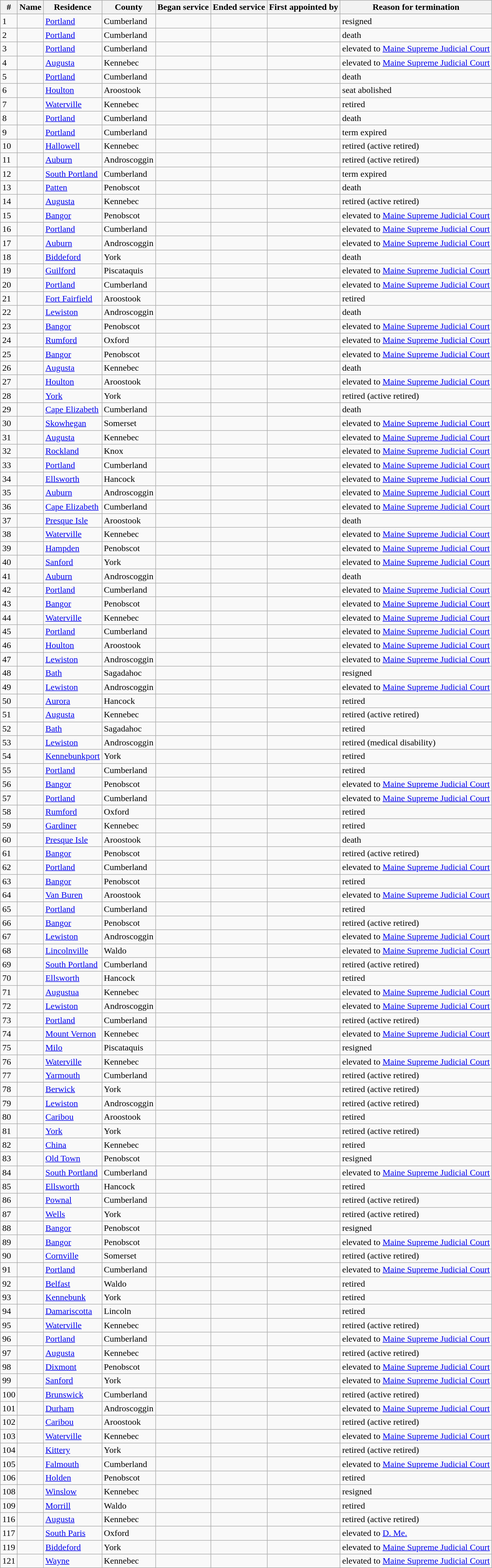<table class="wikitable">
<tr>
<th>#</th>
<th>Name</th>
<th>Residence</th>
<th>County</th>
<th>Began service</th>
<th>Ended service</th>
<th>First appointed by</th>
<th>Reason for termination</th>
</tr>
<tr>
<td>1</td>
<td></td>
<td><a href='#'>Portland</a></td>
<td>Cumberland</td>
<td></td>
<td></td>
<td></td>
<td>resigned</td>
</tr>
<tr>
<td>2</td>
<td></td>
<td><a href='#'>Portland</a></td>
<td>Cumberland</td>
<td></td>
<td></td>
<td></td>
<td>death</td>
</tr>
<tr>
<td>3</td>
<td></td>
<td><a href='#'>Portland</a></td>
<td>Cumberland</td>
<td></td>
<td></td>
<td></td>
<td>elevated to <a href='#'>Maine Supreme Judicial Court</a></td>
</tr>
<tr>
<td>4</td>
<td></td>
<td><a href='#'>Augusta</a></td>
<td>Kennebec</td>
<td></td>
<td></td>
<td></td>
<td>elevated to <a href='#'>Maine Supreme Judicial Court</a></td>
</tr>
<tr>
<td>5</td>
<td></td>
<td><a href='#'>Portland</a></td>
<td>Cumberland</td>
<td></td>
<td></td>
<td></td>
<td>death</td>
</tr>
<tr>
<td>6</td>
<td></td>
<td><a href='#'>Houlton</a></td>
<td>Aroostook</td>
<td></td>
<td></td>
<td></td>
<td>seat abolished</td>
</tr>
<tr>
<td>7</td>
<td></td>
<td><a href='#'>Waterville</a></td>
<td>Kennebec</td>
<td></td>
<td></td>
<td></td>
<td>retired</td>
</tr>
<tr>
<td>8</td>
<td></td>
<td><a href='#'>Portland</a></td>
<td>Cumberland</td>
<td></td>
<td></td>
<td></td>
<td>death</td>
</tr>
<tr>
<td>9</td>
<td></td>
<td><a href='#'>Portland</a></td>
<td>Cumberland</td>
<td></td>
<td></td>
<td></td>
<td>term expired</td>
</tr>
<tr>
<td>10</td>
<td></td>
<td><a href='#'>Hallowell</a></td>
<td>Kennebec</td>
<td></td>
<td></td>
<td></td>
<td>retired (active retired)</td>
</tr>
<tr>
<td>11</td>
<td></td>
<td><a href='#'>Auburn</a></td>
<td>Androscoggin</td>
<td></td>
<td></td>
<td></td>
<td>retired (active retired)</td>
</tr>
<tr>
<td>12</td>
<td></td>
<td><a href='#'>South Portland</a></td>
<td>Cumberland</td>
<td></td>
<td></td>
<td></td>
<td>term expired</td>
</tr>
<tr>
<td>13</td>
<td></td>
<td><a href='#'>Patten</a></td>
<td>Penobscot</td>
<td></td>
<td></td>
<td></td>
<td>death</td>
</tr>
<tr>
<td>14</td>
<td></td>
<td><a href='#'>Augusta</a></td>
<td>Kennebec</td>
<td></td>
<td></td>
<td></td>
<td>retired (active retired)</td>
</tr>
<tr>
<td>15</td>
<td></td>
<td><a href='#'>Bangor</a></td>
<td>Penobscot</td>
<td></td>
<td></td>
<td></td>
<td>elevated to <a href='#'>Maine Supreme Judicial Court</a></td>
</tr>
<tr>
<td>16</td>
<td></td>
<td><a href='#'>Portland</a></td>
<td>Cumberland</td>
<td></td>
<td></td>
<td></td>
<td>elevated to <a href='#'>Maine Supreme Judicial Court</a></td>
</tr>
<tr>
<td>17</td>
<td></td>
<td><a href='#'>Auburn</a></td>
<td>Androscoggin</td>
<td></td>
<td></td>
<td></td>
<td>elevated to <a href='#'>Maine Supreme Judicial Court</a></td>
</tr>
<tr>
<td>18</td>
<td></td>
<td><a href='#'>Biddeford</a></td>
<td>York</td>
<td></td>
<td></td>
<td></td>
<td>death</td>
</tr>
<tr>
<td>19</td>
<td></td>
<td><a href='#'>Guilford</a></td>
<td>Piscataquis</td>
<td></td>
<td></td>
<td></td>
<td>elevated to <a href='#'>Maine Supreme Judicial Court</a></td>
</tr>
<tr>
<td>20</td>
<td></td>
<td><a href='#'>Portland</a></td>
<td>Cumberland</td>
<td></td>
<td></td>
<td></td>
<td>elevated to <a href='#'>Maine Supreme Judicial Court</a></td>
</tr>
<tr>
<td>21</td>
<td></td>
<td><a href='#'>Fort Fairfield</a></td>
<td>Aroostook</td>
<td></td>
<td></td>
<td></td>
<td>retired</td>
</tr>
<tr>
<td>22</td>
<td></td>
<td><a href='#'>Lewiston</a></td>
<td>Androscoggin</td>
<td></td>
<td></td>
<td></td>
<td>death</td>
</tr>
<tr>
<td>23</td>
<td></td>
<td><a href='#'>Bangor</a></td>
<td>Penobscot</td>
<td></td>
<td></td>
<td></td>
<td>elevated to <a href='#'>Maine Supreme Judicial Court</a></td>
</tr>
<tr>
<td>24</td>
<td></td>
<td><a href='#'>Rumford</a></td>
<td>Oxford</td>
<td></td>
<td></td>
<td></td>
<td>elevated to <a href='#'>Maine Supreme Judicial Court</a></td>
</tr>
<tr>
<td>25</td>
<td></td>
<td><a href='#'>Bangor</a></td>
<td>Penobscot</td>
<td></td>
<td></td>
<td></td>
<td>elevated to <a href='#'>Maine Supreme Judicial Court</a></td>
</tr>
<tr>
<td>26</td>
<td></td>
<td><a href='#'>Augusta</a></td>
<td>Kennebec</td>
<td></td>
<td></td>
<td></td>
<td>death</td>
</tr>
<tr>
<td>27</td>
<td></td>
<td><a href='#'>Houlton</a></td>
<td>Aroostook</td>
<td></td>
<td></td>
<td></td>
<td>elevated to <a href='#'>Maine Supreme Judicial Court</a></td>
</tr>
<tr>
<td>28</td>
<td></td>
<td><a href='#'>York</a></td>
<td>York</td>
<td></td>
<td></td>
<td></td>
<td>retired (active retired)</td>
</tr>
<tr>
<td>29</td>
<td></td>
<td><a href='#'>Cape Elizabeth</a></td>
<td>Cumberland</td>
<td></td>
<td></td>
<td></td>
<td>death</td>
</tr>
<tr>
<td>30</td>
<td></td>
<td><a href='#'>Skowhegan</a></td>
<td>Somerset</td>
<td></td>
<td></td>
<td></td>
<td>elevated to <a href='#'>Maine Supreme Judicial Court</a></td>
</tr>
<tr>
<td>31</td>
<td></td>
<td><a href='#'>Augusta</a></td>
<td>Kennebec</td>
<td></td>
<td></td>
<td></td>
<td>elevated to <a href='#'>Maine Supreme Judicial Court</a></td>
</tr>
<tr>
<td>32</td>
<td></td>
<td><a href='#'>Rockland</a></td>
<td>Knox</td>
<td></td>
<td></td>
<td></td>
<td>elevated to <a href='#'>Maine Supreme Judicial Court</a></td>
</tr>
<tr>
<td>33</td>
<td></td>
<td><a href='#'>Portland</a></td>
<td>Cumberland</td>
<td></td>
<td></td>
<td></td>
<td>elevated to <a href='#'>Maine Supreme Judicial Court</a></td>
</tr>
<tr>
<td>34</td>
<td></td>
<td><a href='#'>Ellsworth</a></td>
<td>Hancock</td>
<td></td>
<td></td>
<td></td>
<td>elevated to <a href='#'>Maine Supreme Judicial Court</a></td>
</tr>
<tr>
<td>35</td>
<td></td>
<td><a href='#'>Auburn</a></td>
<td>Androscoggin</td>
<td></td>
<td></td>
<td></td>
<td>elevated to <a href='#'>Maine Supreme Judicial Court</a></td>
</tr>
<tr>
<td>36</td>
<td></td>
<td><a href='#'>Cape Elizabeth</a></td>
<td>Cumberland</td>
<td></td>
<td></td>
<td></td>
<td>elevated to <a href='#'>Maine Supreme Judicial Court</a></td>
</tr>
<tr>
<td>37</td>
<td></td>
<td><a href='#'>Presque Isle</a></td>
<td>Aroostook</td>
<td></td>
<td></td>
<td></td>
<td>death</td>
</tr>
<tr>
<td>38</td>
<td></td>
<td><a href='#'>Waterville</a></td>
<td>Kennebec</td>
<td></td>
<td></td>
<td></td>
<td>elevated to <a href='#'>Maine Supreme Judicial Court</a></td>
</tr>
<tr>
<td>39</td>
<td></td>
<td><a href='#'>Hampden</a></td>
<td>Penobscot</td>
<td></td>
<td></td>
<td></td>
<td>elevated to <a href='#'>Maine Supreme Judicial Court</a></td>
</tr>
<tr>
<td>40</td>
<td></td>
<td><a href='#'>Sanford</a></td>
<td>York</td>
<td></td>
<td></td>
<td></td>
<td>elevated to <a href='#'>Maine Supreme Judicial Court</a></td>
</tr>
<tr>
<td>41</td>
<td></td>
<td><a href='#'>Auburn</a></td>
<td>Androscoggin</td>
<td></td>
<td></td>
<td></td>
<td>death</td>
</tr>
<tr>
<td>42</td>
<td></td>
<td><a href='#'>Portland</a></td>
<td>Cumberland</td>
<td></td>
<td></td>
<td></td>
<td>elevated to <a href='#'>Maine Supreme Judicial Court</a></td>
</tr>
<tr>
<td>43</td>
<td></td>
<td><a href='#'>Bangor</a></td>
<td>Penobscot</td>
<td></td>
<td></td>
<td></td>
<td>elevated to <a href='#'>Maine Supreme Judicial Court</a></td>
</tr>
<tr>
<td>44</td>
<td></td>
<td><a href='#'>Waterville</a></td>
<td>Kennebec</td>
<td></td>
<td></td>
<td></td>
<td>elevated to <a href='#'>Maine Supreme Judicial Court</a></td>
</tr>
<tr>
<td>45</td>
<td></td>
<td><a href='#'>Portland</a></td>
<td>Cumberland</td>
<td></td>
<td></td>
<td></td>
<td>elevated to <a href='#'>Maine Supreme Judicial Court</a></td>
</tr>
<tr>
<td>46</td>
<td></td>
<td><a href='#'>Houlton</a></td>
<td>Aroostook</td>
<td></td>
<td></td>
<td></td>
<td>elevated to <a href='#'>Maine Supreme Judicial Court</a></td>
</tr>
<tr>
<td>47</td>
<td></td>
<td><a href='#'>Lewiston</a></td>
<td>Androscoggin</td>
<td></td>
<td></td>
<td></td>
<td>elevated to <a href='#'>Maine Supreme Judicial Court</a></td>
</tr>
<tr>
<td>48</td>
<td></td>
<td><a href='#'>Bath</a></td>
<td>Sagadahoc</td>
<td></td>
<td></td>
<td></td>
<td>resigned</td>
</tr>
<tr>
<td>49</td>
<td></td>
<td><a href='#'>Lewiston</a></td>
<td>Androscoggin</td>
<td></td>
<td></td>
<td></td>
<td>elevated to <a href='#'>Maine Supreme Judicial Court</a></td>
</tr>
<tr>
<td>50</td>
<td></td>
<td><a href='#'>Aurora</a></td>
<td>Hancock</td>
<td></td>
<td></td>
<td></td>
<td>retired</td>
</tr>
<tr>
<td>51</td>
<td></td>
<td><a href='#'>Augusta</a></td>
<td>Kennebec</td>
<td></td>
<td></td>
<td></td>
<td>retired (active retired)</td>
</tr>
<tr>
<td>52</td>
<td></td>
<td><a href='#'>Bath</a></td>
<td>Sagadahoc</td>
<td></td>
<td></td>
<td></td>
<td>retired</td>
</tr>
<tr>
<td>53</td>
<td></td>
<td><a href='#'>Lewiston</a></td>
<td>Androscoggin</td>
<td></td>
<td></td>
<td></td>
<td>retired (medical disability)</td>
</tr>
<tr>
<td>54</td>
<td></td>
<td><a href='#'>Kennebunkport</a></td>
<td>York</td>
<td></td>
<td></td>
<td></td>
<td>retired</td>
</tr>
<tr>
<td>55</td>
<td></td>
<td><a href='#'>Portland</a></td>
<td>Cumberland</td>
<td></td>
<td></td>
<td></td>
<td>retired</td>
</tr>
<tr>
<td>56</td>
<td></td>
<td><a href='#'>Bangor</a></td>
<td>Penobscot</td>
<td></td>
<td></td>
<td></td>
<td>elevated to <a href='#'>Maine Supreme Judicial Court</a></td>
</tr>
<tr>
<td>57</td>
<td></td>
<td><a href='#'>Portland</a></td>
<td>Cumberland</td>
<td></td>
<td></td>
<td></td>
<td>elevated to <a href='#'>Maine Supreme Judicial Court</a></td>
</tr>
<tr>
<td>58</td>
<td></td>
<td><a href='#'>Rumford</a></td>
<td>Oxford</td>
<td></td>
<td></td>
<td></td>
<td>retired</td>
</tr>
<tr>
<td>59</td>
<td></td>
<td><a href='#'>Gardiner</a></td>
<td>Kennebec</td>
<td></td>
<td></td>
<td></td>
<td>retired</td>
</tr>
<tr>
<td>60</td>
<td></td>
<td><a href='#'>Presque Isle</a></td>
<td>Aroostook</td>
<td></td>
<td></td>
<td></td>
<td>death</td>
</tr>
<tr>
<td>61</td>
<td></td>
<td><a href='#'>Bangor</a></td>
<td>Penobscot</td>
<td></td>
<td></td>
<td></td>
<td>retired (active retired)</td>
</tr>
<tr>
<td>62</td>
<td></td>
<td><a href='#'>Portland</a></td>
<td>Cumberland</td>
<td></td>
<td></td>
<td></td>
<td>elevated to <a href='#'>Maine Supreme Judicial Court</a></td>
</tr>
<tr>
<td>63</td>
<td></td>
<td><a href='#'>Bangor</a></td>
<td>Penobscot</td>
<td></td>
<td></td>
<td></td>
<td>retired</td>
</tr>
<tr>
<td>64</td>
<td></td>
<td><a href='#'>Van Buren</a></td>
<td>Aroostook</td>
<td></td>
<td></td>
<td></td>
<td>elevated to <a href='#'>Maine Supreme Judicial Court</a></td>
</tr>
<tr>
<td>65</td>
<td></td>
<td><a href='#'>Portland</a></td>
<td>Cumberland</td>
<td></td>
<td></td>
<td></td>
<td>retired</td>
</tr>
<tr>
<td>66</td>
<td></td>
<td><a href='#'>Bangor</a></td>
<td>Penobscot</td>
<td></td>
<td></td>
<td></td>
<td>retired (active retired)</td>
</tr>
<tr>
<td>67</td>
<td></td>
<td><a href='#'>Lewiston</a></td>
<td>Androscoggin</td>
<td></td>
<td></td>
<td></td>
<td>elevated to <a href='#'>Maine Supreme Judicial Court</a></td>
</tr>
<tr>
<td>68</td>
<td></td>
<td><a href='#'>Lincolnville</a></td>
<td>Waldo</td>
<td></td>
<td></td>
<td></td>
<td>elevated to <a href='#'>Maine Supreme Judicial Court</a></td>
</tr>
<tr>
<td>69</td>
<td></td>
<td><a href='#'>South Portland</a></td>
<td>Cumberland</td>
<td></td>
<td></td>
<td></td>
<td>retired (active retired)</td>
</tr>
<tr>
<td>70</td>
<td></td>
<td><a href='#'>Ellsworth</a></td>
<td>Hancock</td>
<td></td>
<td></td>
<td></td>
<td>retired</td>
</tr>
<tr>
<td>71</td>
<td></td>
<td><a href='#'>Augustua</a></td>
<td>Kennebec</td>
<td></td>
<td></td>
<td></td>
<td>elevated to <a href='#'>Maine Supreme Judicial Court</a></td>
</tr>
<tr>
<td>72</td>
<td></td>
<td><a href='#'>Lewiston</a></td>
<td>Androscoggin</td>
<td></td>
<td></td>
<td></td>
<td>elevated to <a href='#'>Maine Supreme Judicial Court</a></td>
</tr>
<tr>
<td>73</td>
<td></td>
<td><a href='#'>Portland</a></td>
<td>Cumberland</td>
<td></td>
<td></td>
<td></td>
<td>retired (active retired)</td>
</tr>
<tr>
<td>74</td>
<td></td>
<td><a href='#'>Mount Vernon</a></td>
<td>Kennebec</td>
<td></td>
<td></td>
<td></td>
<td>elevated to <a href='#'>Maine Supreme Judicial Court</a></td>
</tr>
<tr>
<td>75</td>
<td></td>
<td><a href='#'>Milo</a></td>
<td>Piscataquis</td>
<td></td>
<td></td>
<td></td>
<td>resigned</td>
</tr>
<tr>
<td>76</td>
<td></td>
<td><a href='#'>Waterville</a></td>
<td>Kennebec</td>
<td></td>
<td></td>
<td></td>
<td>elevated to <a href='#'>Maine Supreme Judicial Court</a></td>
</tr>
<tr>
<td>77</td>
<td></td>
<td><a href='#'>Yarmouth</a></td>
<td>Cumberland</td>
<td></td>
<td></td>
<td></td>
<td>retired (active retired)</td>
</tr>
<tr>
<td>78</td>
<td></td>
<td><a href='#'>Berwick</a></td>
<td>York</td>
<td></td>
<td></td>
<td></td>
<td>retired (active retired)</td>
</tr>
<tr>
<td>79</td>
<td></td>
<td><a href='#'>Lewiston</a></td>
<td>Androscoggin</td>
<td></td>
<td></td>
<td></td>
<td>retired (active retired)</td>
</tr>
<tr>
<td>80</td>
<td></td>
<td><a href='#'>Caribou</a></td>
<td>Aroostook</td>
<td></td>
<td></td>
<td></td>
<td>retired</td>
</tr>
<tr>
<td>81</td>
<td></td>
<td><a href='#'>York</a></td>
<td>York</td>
<td></td>
<td></td>
<td></td>
<td>retired (active retired)</td>
</tr>
<tr>
<td>82</td>
<td></td>
<td><a href='#'>China</a></td>
<td>Kennebec</td>
<td></td>
<td></td>
<td></td>
<td>retired</td>
</tr>
<tr>
<td>83</td>
<td></td>
<td><a href='#'>Old Town</a></td>
<td>Penobscot</td>
<td></td>
<td></td>
<td></td>
<td>resigned</td>
</tr>
<tr>
<td>84</td>
<td></td>
<td><a href='#'>South Portland</a></td>
<td>Cumberland</td>
<td></td>
<td></td>
<td></td>
<td>elevated to <a href='#'>Maine Supreme Judicial Court</a></td>
</tr>
<tr>
<td>85</td>
<td></td>
<td><a href='#'>Ellsworth</a></td>
<td>Hancock</td>
<td></td>
<td></td>
<td></td>
<td>retired</td>
</tr>
<tr>
<td>86</td>
<td></td>
<td><a href='#'>Pownal</a></td>
<td>Cumberland</td>
<td></td>
<td></td>
<td></td>
<td>retired (active retired)</td>
</tr>
<tr>
<td>87</td>
<td></td>
<td><a href='#'>Wells</a></td>
<td>York</td>
<td></td>
<td></td>
<td></td>
<td>retired (active retired)</td>
</tr>
<tr>
<td>88</td>
<td></td>
<td><a href='#'>Bangor</a></td>
<td>Penobscot</td>
<td></td>
<td></td>
<td></td>
<td>resigned</td>
</tr>
<tr>
<td>89</td>
<td></td>
<td><a href='#'>Bangor</a></td>
<td>Penobscot</td>
<td></td>
<td></td>
<td></td>
<td>elevated to <a href='#'>Maine Supreme Judicial Court</a></td>
</tr>
<tr>
<td>90</td>
<td></td>
<td><a href='#'>Cornville</a></td>
<td>Somerset</td>
<td></td>
<td></td>
<td></td>
<td>retired (active retired)</td>
</tr>
<tr>
<td>91</td>
<td></td>
<td><a href='#'>Portland</a></td>
<td>Cumberland</td>
<td></td>
<td></td>
<td></td>
<td>elevated to <a href='#'>Maine Supreme Judicial Court</a></td>
</tr>
<tr>
<td>92</td>
<td></td>
<td><a href='#'>Belfast</a></td>
<td>Waldo</td>
<td></td>
<td></td>
<td></td>
<td>retired</td>
</tr>
<tr>
<td>93</td>
<td></td>
<td><a href='#'>Kennebunk</a></td>
<td>York</td>
<td></td>
<td></td>
<td></td>
<td>retired</td>
</tr>
<tr>
<td>94</td>
<td></td>
<td><a href='#'>Damariscotta</a></td>
<td>Lincoln</td>
<td></td>
<td></td>
<td></td>
<td>retired</td>
</tr>
<tr>
<td>95</td>
<td></td>
<td><a href='#'>Waterville</a></td>
<td>Kennebec</td>
<td></td>
<td></td>
<td></td>
<td>retired (active retired)</td>
</tr>
<tr>
<td>96</td>
<td></td>
<td><a href='#'>Portland</a></td>
<td>Cumberland</td>
<td></td>
<td></td>
<td></td>
<td>elevated to <a href='#'>Maine Supreme Judicial Court</a></td>
</tr>
<tr>
<td>97</td>
<td></td>
<td><a href='#'>Augusta</a></td>
<td>Kennebec</td>
<td></td>
<td></td>
<td></td>
<td>retired (active retired)</td>
</tr>
<tr>
<td>98</td>
<td></td>
<td><a href='#'>Dixmont</a></td>
<td>Penobscot</td>
<td></td>
<td></td>
<td></td>
<td>elevated to <a href='#'>Maine Supreme Judicial Court</a></td>
</tr>
<tr>
<td>99</td>
<td></td>
<td><a href='#'>Sanford</a></td>
<td>York</td>
<td></td>
<td></td>
<td></td>
<td>elevated to <a href='#'>Maine Supreme Judicial Court</a></td>
</tr>
<tr>
<td>100</td>
<td></td>
<td><a href='#'>Brunswick</a></td>
<td>Cumberland</td>
<td></td>
<td></td>
<td></td>
<td>retired (active retired)</td>
</tr>
<tr>
<td>101</td>
<td></td>
<td><a href='#'>Durham</a></td>
<td>Androscoggin</td>
<td></td>
<td></td>
<td></td>
<td>elevated to <a href='#'>Maine Supreme Judicial Court</a></td>
</tr>
<tr>
<td>102</td>
<td></td>
<td><a href='#'>Caribou</a></td>
<td>Aroostook</td>
<td></td>
<td></td>
<td></td>
<td>retired (active retired)</td>
</tr>
<tr>
<td>103</td>
<td></td>
<td><a href='#'>Waterville</a></td>
<td>Kennebec</td>
<td></td>
<td></td>
<td></td>
<td>elevated to <a href='#'>Maine Supreme Judicial Court</a></td>
</tr>
<tr>
<td>104</td>
<td></td>
<td><a href='#'>Kittery</a></td>
<td>York</td>
<td></td>
<td></td>
<td></td>
<td>retired (active retired)</td>
</tr>
<tr>
<td>105</td>
<td></td>
<td><a href='#'>Falmouth</a></td>
<td>Cumberland</td>
<td></td>
<td></td>
<td></td>
<td>elevated to <a href='#'>Maine Supreme Judicial Court</a></td>
</tr>
<tr>
<td>106</td>
<td></td>
<td><a href='#'>Holden</a></td>
<td>Penobscot</td>
<td></td>
<td></td>
<td></td>
<td>retired</td>
</tr>
<tr>
<td>108</td>
<td></td>
<td><a href='#'>Winslow</a></td>
<td>Kennebec</td>
<td></td>
<td></td>
<td></td>
<td>resigned</td>
</tr>
<tr>
<td>109</td>
<td></td>
<td><a href='#'>Morrill</a></td>
<td>Waldo</td>
<td></td>
<td></td>
<td></td>
<td>retired</td>
</tr>
<tr>
<td>116</td>
<td></td>
<td><a href='#'>Augusta</a></td>
<td>Kennebec</td>
<td></td>
<td></td>
<td></td>
<td>retired (active retired)</td>
</tr>
<tr>
<td>117</td>
<td></td>
<td><a href='#'>South Paris</a></td>
<td>Oxford</td>
<td></td>
<td></td>
<td></td>
<td>elevated to <a href='#'>D. Me.</a></td>
</tr>
<tr>
<td>119</td>
<td></td>
<td><a href='#'>Biddeford</a></td>
<td>York</td>
<td></td>
<td></td>
<td></td>
<td>elevated to <a href='#'>Maine Supreme Judicial Court</a></td>
</tr>
<tr>
<td>121</td>
<td></td>
<td><a href='#'>Wayne</a></td>
<td>Kennebec</td>
<td></td>
<td></td>
<td></td>
<td>elevated to <a href='#'>Maine Supreme Judicial Court</a></td>
</tr>
</table>
